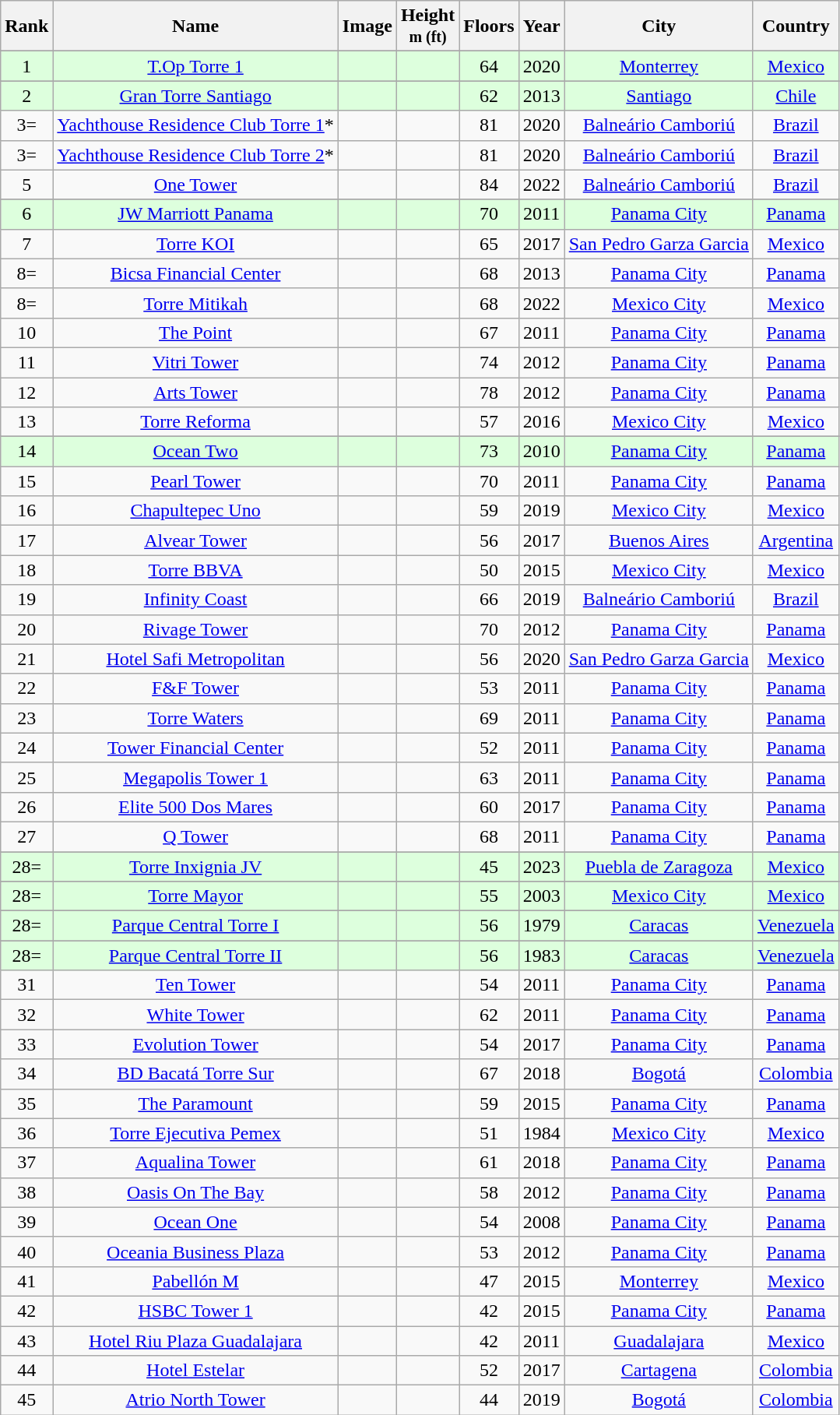<table class="wikitable sortable">
<tr>
<th data-sort-type="number">Rank</th>
<th data-sort-type="text">Name</th>
<th class="unsortable">Image</th>
<th data-sort-type="number">Height<br><small>m (ft)</small></th>
<th data-sort-type="number">Floors</th>
<th data-sort-type="number">Year</th>
<th data-sort-type="text">City</th>
<th data-sort-type="text">Country</th>
</tr>
<tr>
</tr>
<tr style="background:#dfd;">
<td align=center>1</td>
<td align=center><a href='#'>T.Op Torre 1</a></td>
<td></td>
<td align=center></td>
<td align=center>64</td>
<td align=center>2020</td>
<td align=center><a href='#'>Monterrey</a></td>
<td align=center><a href='#'>Mexico</a></td>
</tr>
<tr>
</tr>
<tr style="background:#dfd;">
<td align=center>2</td>
<td align=center><a href='#'>Gran Torre Santiago</a></td>
<td></td>
<td align=center></td>
<td align=center>62</td>
<td align=center>2013</td>
<td align=center><a href='#'>Santiago</a></td>
<td align=center><a href='#'>Chile</a></td>
</tr>
<tr>
<td align=center>3=</td>
<td align=center><a href='#'>Yachthouse Residence Club Torre 1</a>*</td>
<td></td>
<td align=center></td>
<td align=center>81</td>
<td align=center>2020</td>
<td align=center><a href='#'>Balneário Camboriú</a></td>
<td align=center><a href='#'>Brazil</a></td>
</tr>
<tr>
<td align=center>3=</td>
<td align=center><a href='#'>Yachthouse Residence Club Torre 2</a>*</td>
<td></td>
<td align=center></td>
<td align=center>81</td>
<td align=center>2020</td>
<td align=center><a href='#'>Balneário Camboriú</a></td>
<td align=center><a href='#'>Brazil</a></td>
</tr>
<tr>
<td align=center>5</td>
<td align=center><a href='#'>One Tower</a></td>
<td></td>
<td align=center></td>
<td align=center>84</td>
<td align=center>2022</td>
<td align=center><a href='#'>Balneário Camboriú</a></td>
<td align=center><a href='#'>Brazil</a></td>
</tr>
<tr>
</tr>
<tr style="background:#dfd;">
<td align=center>6</td>
<td align=center><a href='#'>JW Marriott Panama</a></td>
<td></td>
<td align=center></td>
<td align=center>70</td>
<td align=center>2011</td>
<td align=center><a href='#'>Panama City</a></td>
<td align=center><a href='#'>Panama</a></td>
</tr>
<tr>
<td align=center>7</td>
<td align=center><a href='#'>Torre KOI</a></td>
<td></td>
<td align=center></td>
<td align=center>65</td>
<td align=center>2017</td>
<td align=center><a href='#'>San Pedro Garza Garcia</a></td>
<td align=center><a href='#'>Mexico</a></td>
</tr>
<tr>
<td align=center>8=</td>
<td align=center><a href='#'>Bicsa Financial Center</a></td>
<td></td>
<td align=center></td>
<td align=center>68</td>
<td align=center>2013</td>
<td align=center><a href='#'>Panama City</a></td>
<td align=center><a href='#'>Panama</a></td>
</tr>
<tr>
<td align=center>8=</td>
<td align=center><a href='#'>Torre Mitikah</a></td>
<td></td>
<td align=center></td>
<td align=center>68</td>
<td align=center>2022</td>
<td align=center><a href='#'>Mexico City</a></td>
<td align=center><a href='#'>Mexico</a></td>
</tr>
<tr>
<td align=center>10</td>
<td align=center><a href='#'>The Point</a></td>
<td></td>
<td align=center></td>
<td align=center>67</td>
<td align=center>2011</td>
<td align=center><a href='#'>Panama City</a></td>
<td align=center><a href='#'>Panama</a></td>
</tr>
<tr>
<td align=center>11</td>
<td align=center><a href='#'>Vitri Tower</a></td>
<td></td>
<td align=center></td>
<td align=center>74</td>
<td align=center>2012</td>
<td align=center><a href='#'>Panama City</a></td>
<td align=center><a href='#'>Panama</a></td>
</tr>
<tr>
<td align=center>12</td>
<td align=center><a href='#'>Arts Tower</a></td>
<td></td>
<td align=center></td>
<td align=center>78</td>
<td align=center>2012</td>
<td align=center><a href='#'>Panama City</a></td>
<td align=center><a href='#'>Panama</a></td>
</tr>
<tr>
<td align=center>13</td>
<td align=center><a href='#'>Torre Reforma</a></td>
<td></td>
<td align=center></td>
<td align=center>57</td>
<td align=center>2016</td>
<td align=center><a href='#'>Mexico City</a></td>
<td align=center><a href='#'>Mexico</a></td>
</tr>
<tr>
</tr>
<tr style="background:#dfd;">
<td align=center>14</td>
<td align=center><a href='#'>Ocean Two</a></td>
<td></td>
<td align=center></td>
<td align=center>73</td>
<td align=center>2010</td>
<td align=center><a href='#'>Panama City</a></td>
<td align=center><a href='#'>Panama</a></td>
</tr>
<tr>
<td align=center>15</td>
<td align=center><a href='#'>Pearl Tower</a></td>
<td></td>
<td align=center></td>
<td align=center>70</td>
<td align=center>2011</td>
<td align=center><a href='#'>Panama City</a></td>
<td align=center><a href='#'>Panama</a></td>
</tr>
<tr>
<td align=center>16</td>
<td align=center><a href='#'>Chapultepec Uno</a></td>
<td></td>
<td align=center></td>
<td align=center>59</td>
<td align=center>2019</td>
<td align=center><a href='#'>Mexico City</a></td>
<td align=center><a href='#'>Mexico</a></td>
</tr>
<tr>
<td align=center>17</td>
<td align=center><a href='#'>Alvear Tower</a></td>
<td></td>
<td align=center></td>
<td align=center>56</td>
<td align=center>2017</td>
<td align=center><a href='#'>Buenos Aires</a></td>
<td align=center><a href='#'>Argentina</a></td>
</tr>
<tr>
<td align=center>18</td>
<td align=center><a href='#'>Torre BBVA</a></td>
<td></td>
<td align=center></td>
<td align=center>50</td>
<td align=center>2015</td>
<td align=center><a href='#'>Mexico City</a></td>
<td align=center><a href='#'>Mexico</a></td>
</tr>
<tr>
<td align=center>19</td>
<td align=center><a href='#'>Infinity Coast</a></td>
<td></td>
<td align=center></td>
<td align=center>66</td>
<td align=center>2019</td>
<td align=center><a href='#'>Balneário Camboriú</a></td>
<td align=center><a href='#'>Brazil</a></td>
</tr>
<tr>
<td align=center>20</td>
<td align=center><a href='#'>Rivage Tower</a></td>
<td></td>
<td align=center></td>
<td align=center>70</td>
<td align=center>2012</td>
<td align=center><a href='#'>Panama City</a></td>
<td align=center><a href='#'>Panama</a></td>
</tr>
<tr>
<td align=center>21</td>
<td align=center><a href='#'>Hotel Safi Metropolitan</a></td>
<td></td>
<td align=center></td>
<td align=center>56</td>
<td align=center>2020</td>
<td align=center><a href='#'>San Pedro Garza Garcia</a></td>
<td align=center><a href='#'>Mexico</a></td>
</tr>
<tr>
<td align=center>22</td>
<td align=center><a href='#'>F&F Tower</a></td>
<td></td>
<td align=center></td>
<td align=center>53</td>
<td align=center>2011</td>
<td align=center><a href='#'>Panama City</a></td>
<td align=center><a href='#'>Panama</a></td>
</tr>
<tr>
<td align=center>23</td>
<td align=center><a href='#'>Torre Waters</a></td>
<td></td>
<td align=center></td>
<td align=center>69</td>
<td align=center>2011</td>
<td align=center><a href='#'>Panama City</a></td>
<td align=center><a href='#'>Panama</a></td>
</tr>
<tr>
<td align=center>24</td>
<td align=center><a href='#'>Tower Financial Center</a></td>
<td></td>
<td align=center></td>
<td align=center>52</td>
<td align=center>2011</td>
<td align=center><a href='#'>Panama City</a></td>
<td align=center><a href='#'>Panama</a></td>
</tr>
<tr>
<td align=center>25</td>
<td align=center><a href='#'>Megapolis Tower 1</a></td>
<td></td>
<td align=center></td>
<td align=center>63</td>
<td align=center>2011</td>
<td align=center><a href='#'>Panama City</a></td>
<td align=center><a href='#'>Panama</a></td>
</tr>
<tr>
<td align=center>26</td>
<td align=center><a href='#'>Elite 500 Dos Mares</a></td>
<td></td>
<td align=center></td>
<td align=center>60</td>
<td align=center>2017</td>
<td align=center><a href='#'>Panama City</a></td>
<td align=center><a href='#'>Panama</a></td>
</tr>
<tr>
<td align=center>27</td>
<td align=center><a href='#'>Q Tower</a></td>
<td></td>
<td align=center></td>
<td align=center>68</td>
<td align=center>2011</td>
<td align=center><a href='#'>Panama City</a></td>
<td align=center><a href='#'>Panama</a></td>
</tr>
<tr>
</tr>
<tr style="background:#dfd;">
<td align=center>28=</td>
<td align=center><a href='#'>Torre Inxignia JV</a></td>
<td></td>
<td align=center></td>
<td align=center>45</td>
<td align=center>2023</td>
<td align=center><a href='#'>Puebla de Zaragoza</a></td>
<td align=center><a href='#'>Mexico</a></td>
</tr>
<tr>
</tr>
<tr style="background:#dfd;">
<td align=center>28=</td>
<td align=center><a href='#'>Torre Mayor</a></td>
<td></td>
<td align=center></td>
<td align=center>55</td>
<td align=center>2003</td>
<td align=center><a href='#'>Mexico City</a></td>
<td align=center><a href='#'>Mexico</a></td>
</tr>
<tr>
</tr>
<tr style="background:#dfd;">
<td align=center>28=</td>
<td align=center><a href='#'>Parque Central Torre I</a></td>
<td></td>
<td align=center></td>
<td align=center>56</td>
<td align=center>1979</td>
<td align=center><a href='#'>Caracas</a></td>
<td align=center><a href='#'>Venezuela</a></td>
</tr>
<tr>
</tr>
<tr style="background:#dfd;">
<td align=center>28=</td>
<td align=center><a href='#'>Parque Central Torre II</a></td>
<td></td>
<td align=center></td>
<td align=center>56</td>
<td align=center>1983</td>
<td align=center><a href='#'>Caracas</a></td>
<td align=center><a href='#'>Venezuela</a></td>
</tr>
<tr>
<td align=center>31</td>
<td align=center><a href='#'>Ten Tower</a></td>
<td></td>
<td align=center></td>
<td align=center>54</td>
<td align=center>2011</td>
<td align=center><a href='#'>Panama City</a></td>
<td align=center><a href='#'>Panama</a></td>
</tr>
<tr>
<td align=center>32</td>
<td align=center><a href='#'>White Tower</a></td>
<td></td>
<td align=center></td>
<td align=center>62</td>
<td align=center>2011</td>
<td align=center><a href='#'>Panama City</a></td>
<td align=center><a href='#'>Panama</a></td>
</tr>
<tr>
<td align=center>33</td>
<td align=center><a href='#'>Evolution Tower</a></td>
<td></td>
<td align=center></td>
<td align=center>54</td>
<td align=center>2017</td>
<td align=center><a href='#'>Panama City</a></td>
<td align=center><a href='#'>Panama</a></td>
</tr>
<tr>
<td align=center>34</td>
<td align=center><a href='#'>BD Bacatá Torre Sur</a></td>
<td></td>
<td align=center></td>
<td align=center>67</td>
<td align=center>2018</td>
<td align=center><a href='#'>Bogotá</a></td>
<td align=center><a href='#'>Colombia</a></td>
</tr>
<tr>
<td align=center>35</td>
<td align=center><a href='#'>The Paramount</a></td>
<td></td>
<td align=center></td>
<td align=center>59</td>
<td align=center>2015</td>
<td align=center><a href='#'>Panama City</a></td>
<td align=center><a href='#'>Panama</a></td>
</tr>
<tr>
<td align=center>36</td>
<td align=center><a href='#'>Torre Ejecutiva Pemex</a></td>
<td></td>
<td align=center></td>
<td align=center>51</td>
<td align=center>1984</td>
<td align=center><a href='#'>Mexico City</a></td>
<td align=center><a href='#'>Mexico</a></td>
</tr>
<tr>
<td align=center>37</td>
<td align=center><a href='#'>Aqualina Tower</a></td>
<td></td>
<td align=center></td>
<td align=center>61</td>
<td align=center>2018</td>
<td align=center><a href='#'>Panama City</a></td>
<td align=center><a href='#'>Panama</a></td>
</tr>
<tr>
<td align=center>38</td>
<td align=center><a href='#'>Oasis On The Bay</a></td>
<td></td>
<td align=center></td>
<td align=center>58</td>
<td align=center>2012</td>
<td align=center><a href='#'>Panama City</a></td>
<td align=center><a href='#'>Panama</a></td>
</tr>
<tr>
<td align=center>39</td>
<td align=center><a href='#'>Ocean One</a></td>
<td></td>
<td align=center></td>
<td align=center>54</td>
<td align=center>2008</td>
<td align=center><a href='#'>Panama City</a></td>
<td align=center><a href='#'>Panama</a></td>
</tr>
<tr>
<td align=center>40</td>
<td align=center><a href='#'>Oceania Business Plaza</a></td>
<td></td>
<td align=center></td>
<td align=center>53</td>
<td align=center>2012</td>
<td align=center><a href='#'>Panama City</a></td>
<td align=center><a href='#'>Panama</a></td>
</tr>
<tr>
<td align=center>41</td>
<td align=center><a href='#'>Pabellón M</a></td>
<td></td>
<td align=center></td>
<td align=center>47</td>
<td align=center>2015</td>
<td align=center><a href='#'>Monterrey</a></td>
<td align=center><a href='#'>Mexico</a></td>
</tr>
<tr>
<td align=center>42</td>
<td align=center><a href='#'>HSBC Tower 1</a></td>
<td></td>
<td align=center></td>
<td align=center>42</td>
<td align=center>2015</td>
<td align=center><a href='#'>Panama City</a></td>
<td align=center><a href='#'>Panama</a></td>
</tr>
<tr>
<td align=center>43</td>
<td align=center><a href='#'>Hotel Riu Plaza Guadalajara</a></td>
<td></td>
<td align=center></td>
<td align=center>42</td>
<td align=center>2011</td>
<td align=center><a href='#'>Guadalajara</a></td>
<td align=center><a href='#'>Mexico</a></td>
</tr>
<tr>
<td align=center>44</td>
<td align=center><a href='#'>Hotel Estelar</a></td>
<td></td>
<td align=center></td>
<td align=center>52</td>
<td align=center>2017</td>
<td align=center><a href='#'>Cartagena</a></td>
<td align=center><a href='#'>Colombia</a></td>
</tr>
<tr>
<td align=center>45</td>
<td align=center><a href='#'>Atrio North Tower</a></td>
<td></td>
<td align=center></td>
<td align=center>44</td>
<td align=center>2019</td>
<td align=center><a href='#'>Bogotá</a></td>
<td align=center><a href='#'>Colombia</a></td>
</tr>
</table>
